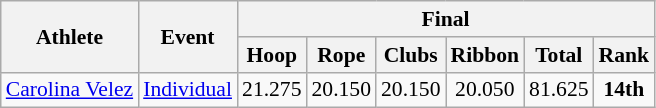<table class="wikitable" style="font-size:90%">
<tr>
<th rowspan="2">Athlete</th>
<th rowspan="2">Event</th>
<th colspan="6">Final</th>
</tr>
<tr>
<th>Hoop</th>
<th>Rope</th>
<th>Clubs</th>
<th>Ribbon</th>
<th>Total</th>
<th>Rank</th>
</tr>
<tr>
<td><a href='#'>Carolina Velez</a></td>
<td><a href='#'>Individual</a></td>
<td align=center>21.275</td>
<td align=center>20.150</td>
<td align=center>20.150</td>
<td align=center>20.050</td>
<td align=center>81.625</td>
<td align=center><strong>14th</strong></td>
</tr>
</table>
